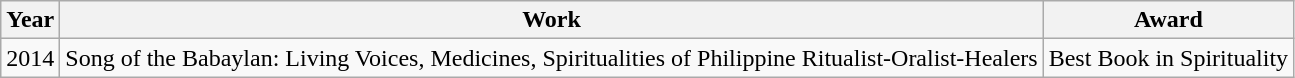<table class="wikitable" style="text-align: center;">
<tr>
<th>Year</th>
<th>Work</th>
<th>Award</th>
</tr>
<tr>
<td>2014</td>
<td>Song of the Babaylan: Living Voices, Medicines, Spiritualities of Philippine Ritualist-Oralist-Healers</td>
<td>Best Book in Spirituality</td>
</tr>
</table>
